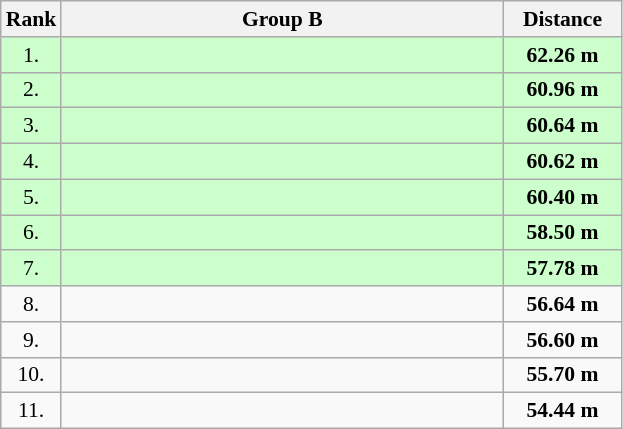<table class="wikitable" style="border-collapse: collapse; font-size: 90%;">
<tr>
<th>Rank</th>
<th style="width: 20em">Group B</th>
<th style="width: 5em">Distance</th>
</tr>
<tr style="background:#ccffcc;">
<td align="center">1.</td>
<td></td>
<td align="center"><strong>62.26 m</strong></td>
</tr>
<tr style="background:#ccffcc;">
<td align="center">2.</td>
<td></td>
<td align="center"><strong>60.96 m</strong></td>
</tr>
<tr style="background:#ccffcc;">
<td align="center">3.</td>
<td></td>
<td align="center"><strong>60.64 m</strong></td>
</tr>
<tr style="background:#ccffcc;">
<td align="center">4.</td>
<td></td>
<td align="center"><strong>60.62 m</strong></td>
</tr>
<tr style="background:#ccffcc;">
<td align="center">5.</td>
<td></td>
<td align="center"><strong>60.40 m</strong></td>
</tr>
<tr style="background:#ccffcc;">
<td align="center">6.</td>
<td></td>
<td align="center"><strong>58.50 m</strong></td>
</tr>
<tr style="background:#ccffcc;">
<td align="center">7.</td>
<td></td>
<td align="center"><strong>57.78 m</strong></td>
</tr>
<tr>
<td align="center">8.</td>
<td></td>
<td align="center"><strong>56.64 m</strong></td>
</tr>
<tr>
<td align="center">9.</td>
<td></td>
<td align="center"><strong>56.60 m</strong></td>
</tr>
<tr>
<td align="center">10.</td>
<td></td>
<td align="center"><strong>55.70 m</strong></td>
</tr>
<tr>
<td align="center">11.</td>
<td></td>
<td align="center"><strong>54.44 m</strong></td>
</tr>
</table>
